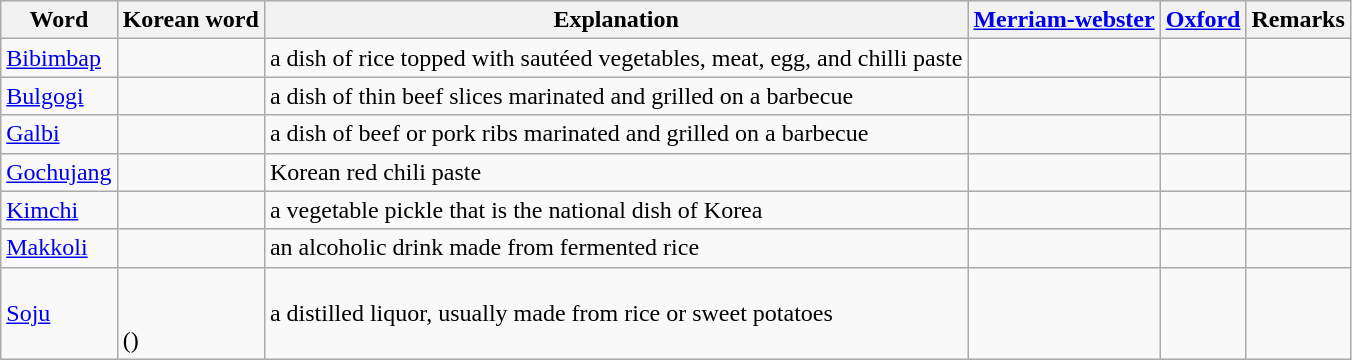<table class="wikitable" style="text-align: left;">
<tr style="background:#ececec;">
<th>Word</th>
<th>Korean word</th>
<th>Explanation</th>
<th><a href='#'>Merriam-webster</a></th>
<th><a href='#'>Oxford</a></th>
<th>Remarks</th>
</tr>
<tr>
<td><a href='#'>Bibimbap</a></td>
<td><br></td>
<td>a dish of rice topped with sautéed vegetables, meat, egg, and chilli paste</td>
<td></td>
<td></td>
<td></td>
</tr>
<tr>
<td><a href='#'>Bulgogi</a></td>
<td><br></td>
<td>a dish of thin beef slices marinated and grilled on a barbecue</td>
<td></td>
<td></td>
<td></td>
</tr>
<tr>
<td><a href='#'>Galbi</a></td>
<td><br></td>
<td>a dish of beef or pork ribs marinated and grilled on a barbecue</td>
<td></td>
<td></td>
<td></td>
</tr>
<tr>
<td><a href='#'>Gochujang</a></td>
<td><br></td>
<td>Korean red chili paste</td>
<td></td>
<td></td>
<td></td>
</tr>
<tr>
<td><a href='#'>Kimchi</a></td>
<td><br></td>
<td>a vegetable pickle that is the national dish of Korea</td>
<td></td>
<td></td>
<td></td>
</tr>
<tr>
<td><a href='#'>Makkoli</a></td>
<td><br></td>
<td>an alcoholic drink made from fermented rice</td>
<td></td>
<td></td>
<td></td>
</tr>
<tr>
<td><a href='#'>Soju</a></td>
<td><br><br>()</td>
<td>a distilled liquor, usually made from rice or sweet potatoes</td>
<td></td>
<td></td>
<td></td>
</tr>
</table>
